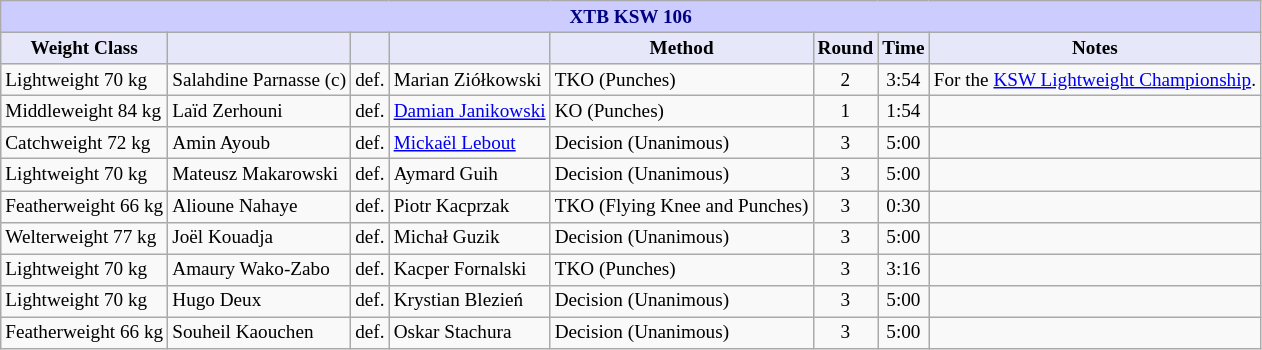<table class="wikitable" style="font-size: 80%;">
<tr>
<th colspan="8" style="background-color: #ccf; color: #000080; text-align: center;"><strong>XTB KSW 106</strong></th>
</tr>
<tr>
<th colspan="1" style="background-color: #E6E8FA; color: #000000; text-align: center;">Weight Class</th>
<th colspan="1" style="background-color: #E6E8FA; color: #000000; text-align: center;"></th>
<th colspan="1" style="background-color: #E6E8FA; color: #000000; text-align: center;"></th>
<th colspan="1" style="background-color: #E6E8FA; color: #000000; text-align: center;"></th>
<th colspan="1" style="background-color: #E6E8FA; color: #000000; text-align: center;">Method</th>
<th colspan="1" style="background-color: #E6E8FA; color: #000000; text-align: center;">Round</th>
<th colspan="1" style="background-color: #E6E8FA; color: #000000; text-align: center;">Time</th>
<th colspan="1" style="background-color: #E6E8FA; color: #000000; text-align: center;">Notes</th>
</tr>
<tr>
<td>Lightweight 70 kg</td>
<td> Salahdine Parnasse (c)</td>
<td align=center>def.</td>
<td> Marian Ziółkowski</td>
<td>TKO (Punches)</td>
<td align=center>2</td>
<td align=center>3:54</td>
<td>For the <a href='#'>KSW Lightweight Championship</a>.</td>
</tr>
<tr>
<td>Middleweight 84 kg</td>
<td> Laïd Zerhouni</td>
<td align=center>def.</td>
<td> <a href='#'>Damian Janikowski</a></td>
<td>KO (Punches)</td>
<td align=center>1</td>
<td align=center>1:54</td>
<td></td>
</tr>
<tr>
<td>Catchweight 72 kg</td>
<td> Amin Ayoub</td>
<td align=center>def.</td>
<td> <a href='#'>Mickaël Lebout</a></td>
<td>Decision (Unanimous)</td>
<td align=center>3</td>
<td align=center>5:00</td>
<td></td>
</tr>
<tr>
<td>Lightweight 70 kg</td>
<td> Mateusz Makarowski</td>
<td align=center>def.</td>
<td> Aymard Guih</td>
<td>Decision (Unanimous)</td>
<td align=center>3</td>
<td align=center>5:00</td>
<td></td>
</tr>
<tr>
<td>Featherweight 66 kg</td>
<td> Alioune Nahaye</td>
<td align=center>def.</td>
<td> Piotr Kacprzak</td>
<td>TKO (Flying Knee and Punches)</td>
<td align=center>3</td>
<td align=center>0:30</td>
<td></td>
</tr>
<tr>
<td>Welterweight 77 kg</td>
<td> Joël Kouadja</td>
<td align=center>def.</td>
<td> Michał Guzik</td>
<td>Decision (Unanimous)</td>
<td align=center>3</td>
<td align=center>5:00</td>
<td></td>
</tr>
<tr>
<td>Lightweight 70 kg</td>
<td> Amaury Wako-Zabo</td>
<td align=center>def.</td>
<td> Kacper Fornalski</td>
<td>TKO (Punches)</td>
<td align=center>3</td>
<td align=center>3:16</td>
<td></td>
</tr>
<tr>
<td>Lightweight 70 kg</td>
<td> Hugo Deux</td>
<td align=center>def.</td>
<td> Krystian Blezień</td>
<td>Decision (Unanimous)</td>
<td align=center>3</td>
<td align=center>5:00</td>
<td></td>
</tr>
<tr>
<td>Featherweight 66 kg</td>
<td> Souheil Kaouchen</td>
<td align=center>def.</td>
<td> Oskar Stachura</td>
<td>Decision (Unanimous)</td>
<td align=center>3</td>
<td align=center>5:00</td>
<td></td>
</tr>
</table>
